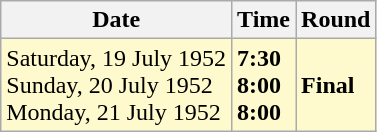<table class="wikitable">
<tr>
<th>Date</th>
<th>Time</th>
<th>Round</th>
</tr>
<tr style=background:lemonchiffon>
<td>Saturday, 19 July 1952<br>Sunday, 20 July 1952<br>Monday, 21 July 1952</td>
<td><strong>7:30</strong><br><strong>8:00</strong><br><strong>8:00</strong></td>
<td><strong>Final</strong></td>
</tr>
</table>
